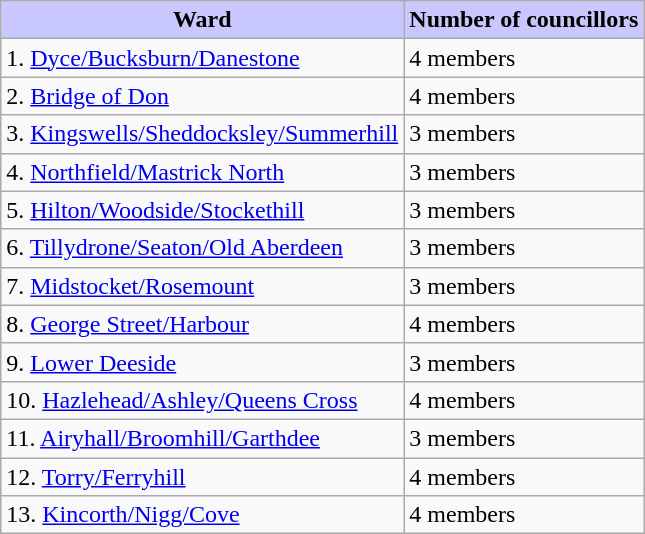<table class="wikitable">
<tr>
<th style="background:#c8c8ff;">Ward</th>
<th style="background:#c8c8ff;">Number of councillors</th>
</tr>
<tr>
<td>1. <a href='#'>Dyce/Bucksburn/Danestone</a></td>
<td>4 members</td>
</tr>
<tr>
<td>2. <a href='#'>Bridge of Don</a></td>
<td>4 members</td>
</tr>
<tr>
<td>3. <a href='#'>Kingswells/Sheddocksley/Summerhill</a></td>
<td>3 members</td>
</tr>
<tr>
<td>4. <a href='#'>Northfield/Mastrick North</a></td>
<td>3 members</td>
</tr>
<tr>
<td>5. <a href='#'>Hilton/Woodside/Stockethill</a></td>
<td>3 members</td>
</tr>
<tr>
<td>6. <a href='#'>Tillydrone/Seaton/Old Aberdeen</a></td>
<td>3 members</td>
</tr>
<tr>
<td>7. <a href='#'>Midstocket/Rosemount</a></td>
<td>3 members</td>
</tr>
<tr>
<td>8. <a href='#'>George Street/Harbour</a></td>
<td>4 members</td>
</tr>
<tr>
<td>9. <a href='#'>Lower Deeside</a></td>
<td>3 members</td>
</tr>
<tr>
<td>10. <a href='#'>Hazlehead/Ashley/Queens Cross</a></td>
<td>4 members</td>
</tr>
<tr>
<td>11. <a href='#'>Airyhall/Broomhill/Garthdee</a></td>
<td>3 members</td>
</tr>
<tr>
<td>12. <a href='#'>Torry/Ferryhill</a></td>
<td>4 members</td>
</tr>
<tr>
<td>13. <a href='#'>Kincorth/Nigg/Cove</a></td>
<td>4 members</td>
</tr>
</table>
